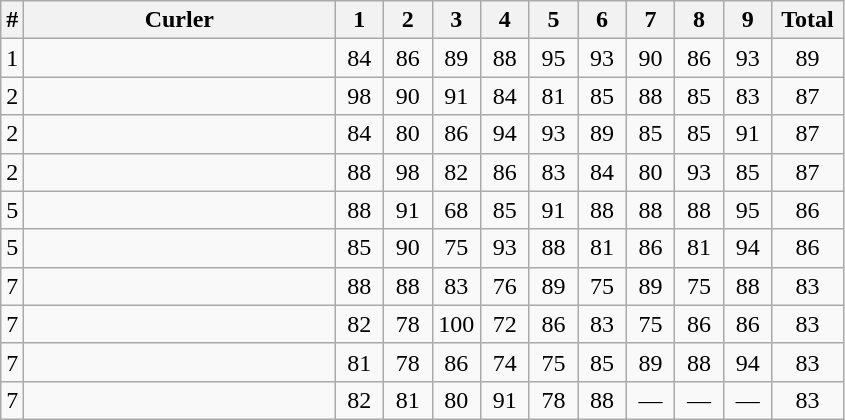<table class="wikitable sortable" style="text-align:center">
<tr>
<th>#</th>
<th width=200>Curler</th>
<th width=25>1</th>
<th width=25>2</th>
<th width=25>3</th>
<th width=25>4</th>
<th width=25>5</th>
<th width=25>6</th>
<th width=25>7</th>
<th width=25>8</th>
<th width=25>9</th>
<th width=40>Total</th>
</tr>
<tr>
<td>1</td>
<td align=left></td>
<td>84</td>
<td>86</td>
<td>89</td>
<td>88</td>
<td>95</td>
<td>93</td>
<td>90</td>
<td>86</td>
<td>93</td>
<td>89</td>
</tr>
<tr>
<td>2</td>
<td align=left></td>
<td>98</td>
<td>90</td>
<td>91</td>
<td>84</td>
<td>81</td>
<td>85</td>
<td>88</td>
<td>85</td>
<td>83</td>
<td>87</td>
</tr>
<tr>
<td>2</td>
<td align=left></td>
<td>84</td>
<td>80</td>
<td>86</td>
<td>94</td>
<td>93</td>
<td>89</td>
<td>85</td>
<td>85</td>
<td>91</td>
<td>87</td>
</tr>
<tr>
<td>2</td>
<td align=left></td>
<td>88</td>
<td>98</td>
<td>82</td>
<td>86</td>
<td>83</td>
<td>84</td>
<td>80</td>
<td>93</td>
<td>85</td>
<td>87</td>
</tr>
<tr>
<td>5</td>
<td align=left></td>
<td>88</td>
<td>91</td>
<td>68</td>
<td>85</td>
<td>91</td>
<td>88</td>
<td>88</td>
<td>88</td>
<td>95</td>
<td>86</td>
</tr>
<tr>
<td>5</td>
<td align=left></td>
<td>85</td>
<td>90</td>
<td>75</td>
<td>93</td>
<td>88</td>
<td>81</td>
<td>86</td>
<td>81</td>
<td>94</td>
<td>86</td>
</tr>
<tr>
<td>7</td>
<td align=left></td>
<td>88</td>
<td>88</td>
<td>83</td>
<td>76</td>
<td>89</td>
<td>75</td>
<td>89</td>
<td>75</td>
<td>88</td>
<td>83</td>
</tr>
<tr>
<td>7</td>
<td align=left></td>
<td>82</td>
<td>78</td>
<td>100</td>
<td>72</td>
<td>86</td>
<td>83</td>
<td>75</td>
<td>86</td>
<td>86</td>
<td>83</td>
</tr>
<tr>
<td>7</td>
<td align=left></td>
<td>81</td>
<td>78</td>
<td>86</td>
<td>74</td>
<td>75</td>
<td>85</td>
<td>89</td>
<td>88</td>
<td>94</td>
<td>83</td>
</tr>
<tr>
<td>7</td>
<td align=left></td>
<td>82</td>
<td>81</td>
<td>80</td>
<td>91</td>
<td>78</td>
<td>88</td>
<td>—</td>
<td>—</td>
<td>—</td>
<td>83</td>
</tr>
</table>
